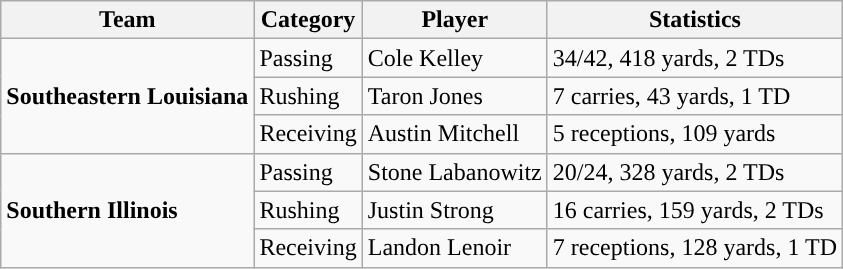<table class="wikitable" style="float: left;">
<tr>
<th>Team</th>
<th>Category</th>
<th>Player</th>
<th>Statistics</th>
</tr>
<tr>
<td rowspan=3><strong>Southeastern Louisiana</strong></td>
<td>Passing</td>
<td>Cole Kelley</td>
<td>34/42, 418 yards, 2 TDs</td>
</tr>
<tr>
<td>Rushing</td>
<td>Taron Jones</td>
<td>7 carries, 43 yards, 1 TD</td>
</tr>
<tr>
<td>Receiving</td>
<td>Austin Mitchell</td>
<td>5 receptions, 109 yards</td>
</tr>
<tr>
<td rowspan=3><strong>Southern Illinois</strong></td>
<td>Passing</td>
<td>Stone Labanowitz</td>
<td>20/24, 328 yards, 2 TDs</td>
</tr>
<tr>
<td>Rushing</td>
<td>Justin Strong</td>
<td>16 carries, 159 yards, 2 TDs</td>
</tr>
<tr>
<td>Receiving</td>
<td>Landon Lenoir</td>
<td>7 receptions, 128 yards, 1 TD</td>
</tr>
</table>
